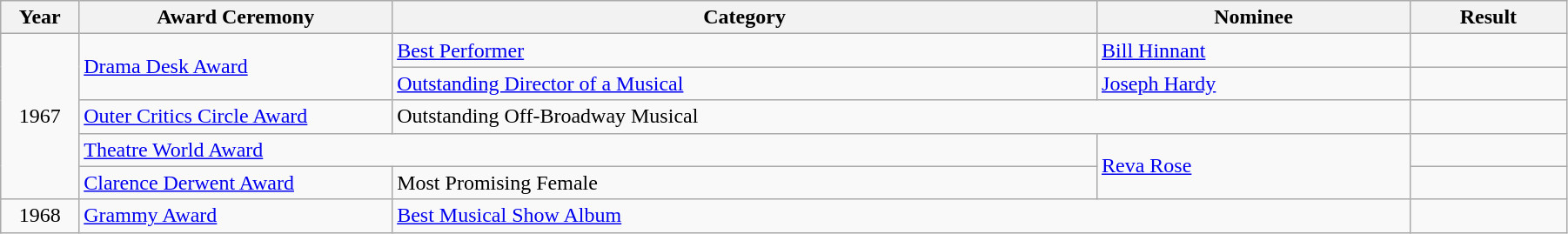<table class="wikitable" style="width:95%;">
<tr>
<th style="width:5%;">Year</th>
<th style="width:20%;">Award Ceremony</th>
<th style="width:45%;">Category</th>
<th style="width:20%;">Nominee</th>
<th style="width:10%;">Result</th>
</tr>
<tr>
<td rowspan="5" style="text-align:center;">1967</td>
<td rowspan="2"><a href='#'>Drama Desk Award</a></td>
<td><a href='#'>Best Performer</a></td>
<td><a href='#'>Bill Hinnant</a></td>
<td></td>
</tr>
<tr>
<td><a href='#'>Outstanding Director of a Musical</a></td>
<td><a href='#'>Joseph Hardy</a></td>
<td></td>
</tr>
<tr>
<td><a href='#'>Outer Critics Circle Award</a></td>
<td colspan="2">Outstanding Off-Broadway Musical</td>
<td></td>
</tr>
<tr>
<td colspan="2"><a href='#'>Theatre World Award</a></td>
<td rowspan="2"><a href='#'>Reva Rose</a></td>
<td></td>
</tr>
<tr>
<td><a href='#'>Clarence Derwent Award</a></td>
<td>Most Promising Female</td>
<td></td>
</tr>
<tr>
<td style="text-align:center;">1968</td>
<td><a href='#'>Grammy Award</a></td>
<td colspan="2"><a href='#'>Best Musical Show Album</a></td>
<td></td>
</tr>
</table>
